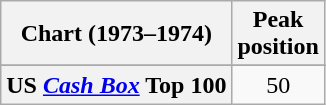<table class="wikitable sortable plainrowheaders" style="text-align:center">
<tr>
<th scope="col">Chart (1973–1974)</th>
<th scope="col">Peak<br>position</th>
</tr>
<tr>
</tr>
<tr>
</tr>
<tr>
</tr>
<tr>
</tr>
<tr>
<th scope="row">US <em><a href='#'>Cash Box</a></em> Top 100</th>
<td style="text-align:center;">50</td>
</tr>
</table>
